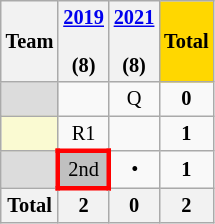<table class="wikitable" style="text-align:center; font-size:85%;">
<tr>
<th>Team</th>
<th><a href='#'>2019</a><br><br>(8)</th>
<th><a href='#'>2021</a><br><br>(8)</th>
<td bgcolor=gold><strong>Total</strong></td>
</tr>
<tr>
<td align=left bgcolor=DCDCDC></td>
<td colspan=1></td>
<td>Q</td>
<td><strong>0</strong></td>
</tr>
<tr>
<td align=left bgcolor=FAFAD2></td>
<td>R1<br></td>
<td></td>
<td><strong>1</strong></td>
</tr>
<tr>
<td align=left bgcolor=DCDCDC></td>
<td style="border:3px solid red" bgcolor=Silver>2nd</td>
<td>•</td>
<td><strong>1</strong></td>
</tr>
<tr>
<th>Total</th>
<th>2</th>
<th>0</th>
<th>2</th>
</tr>
</table>
